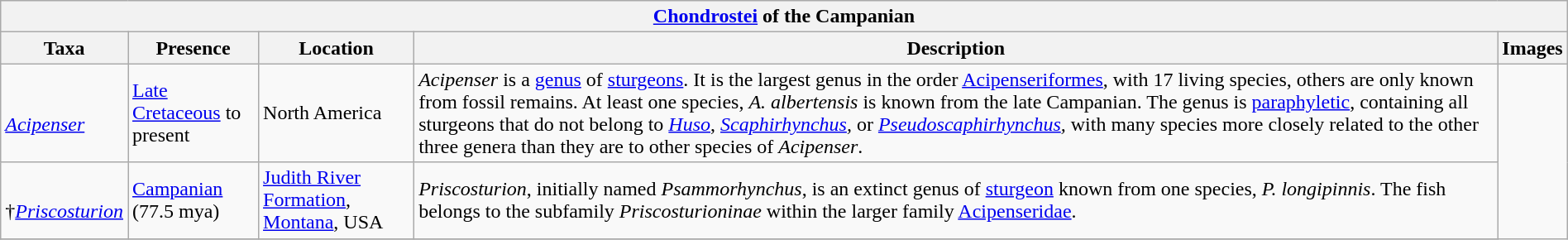<table class="wikitable" align="center" width="100%">
<tr>
<th colspan="5" align="center"><a href='#'>Chondrostei</a> of the Campanian</th>
</tr>
<tr>
<th>Taxa</th>
<th>Presence</th>
<th>Location</th>
<th>Description</th>
<th>Images</th>
</tr>
<tr>
<td><br><em><a href='#'>Acipenser</a></em></td>
<td><a href='#'>Late Cretaceous</a> to present</td>
<td>North America</td>
<td><em>Acipenser</em> is a <a href='#'>genus</a> of <a href='#'>sturgeons</a>. It is the largest genus in the order <a href='#'>Acipenseriformes</a>, with 17 living species, others are only known from fossil remains. At least one species, <em>A. albertensis</em> is known from the late Campanian. The genus is <a href='#'>paraphyletic</a>, containing all sturgeons that do not belong to <em><a href='#'>Huso</a></em>, <em><a href='#'>Scaphirhynchus</a>,</em> or <em><a href='#'>Pseudoscaphirhynchus</a>,</em> with many species more closely related to the other three genera than they are to other species of <em>Acipenser</em>.</td>
<td rowspan="99"><br></td>
</tr>
<tr>
<td><br>†<em><a href='#'>Priscosturion</a></em></td>
<td><a href='#'>Campanian</a> (77.5 mya)</td>
<td><a href='#'>Judith River Formation</a>, <a href='#'>Montana</a>, USA</td>
<td><em>Priscosturion</em>, initially named <em>Psammorhynchus</em>, is an extinct genus of <a href='#'>sturgeon</a> known from one species, <em>P. longipinnis</em>. The fish belongs to the subfamily <em>Priscosturioninae</em> within the larger family <a href='#'>Acipenseridae</a>.</td>
</tr>
<tr>
</tr>
</table>
